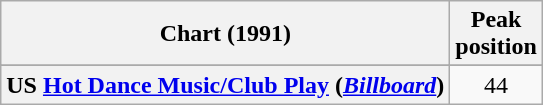<table class="wikitable sortable plainrowheaders" style="text-align:center">
<tr>
<th scope="col">Chart (1991)</th>
<th scope="col">Peak<br>position</th>
</tr>
<tr>
</tr>
<tr>
<th scope="row">US <a href='#'>Hot Dance Music/Club Play</a> (<em><a href='#'>Billboard</a></em>)</th>
<td>44</td>
</tr>
</table>
